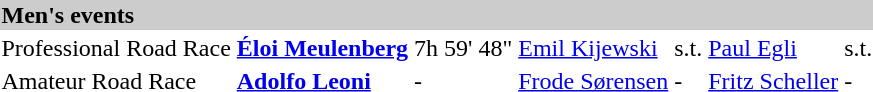<table>
<tr bgcolor="#cccccc">
<td colspan=7><strong>Men's events</strong></td>
</tr>
<tr>
<td>Professional Road Race<br></td>
<td><strong><a href='#'>Éloi Meulenberg</a></strong><br><small></small></td>
<td>7h 59' 48"</td>
<td><a href='#'>Emil Kijewski</a><br><small></small></td>
<td>s.t.</td>
<td><a href='#'>Paul Egli</a><br><small></small></td>
<td>s.t.</td>
</tr>
<tr>
<td>Amateur Road Race</td>
<td><strong><a href='#'>Adolfo Leoni</a></strong><br><small></small></td>
<td>-</td>
<td><a href='#'>Frode Sørensen</a><br><small></small></td>
<td>-</td>
<td><a href='#'>Fritz Scheller</a><br><small></small></td>
<td>-</td>
</tr>
<tr>
</tr>
</table>
